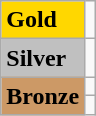<table class="wikitable">
<tr>
<td bgcolor="gold"><strong>Gold</strong></td>
<td></td>
</tr>
<tr>
<td bgcolor="silver"><strong>Silver</strong></td>
<td></td>
</tr>
<tr>
<td rowspan="2" bgcolor="#cc9966"><strong>Bronze</strong></td>
<td></td>
</tr>
<tr>
<td></td>
</tr>
</table>
